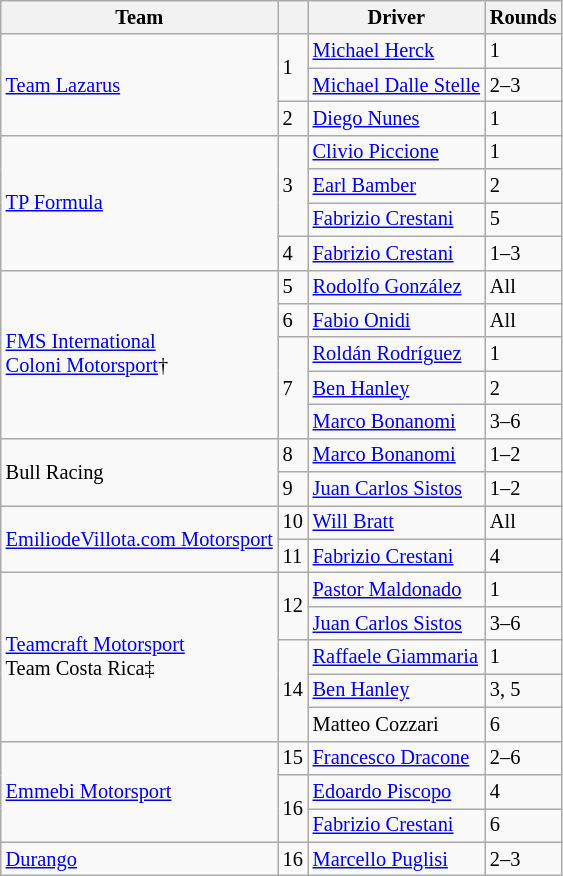<table class="wikitable" style="font-size: 85%">
<tr>
<th>Team</th>
<th></th>
<th>Driver</th>
<th>Rounds</th>
</tr>
<tr>
<td rowspan=3> <a href='#'>Team Lazarus</a></td>
<td rowspan=2>1</td>
<td> <a href='#'>Michael Herck</a></td>
<td>1</td>
</tr>
<tr>
<td> <a href='#'>Michael Dalle Stelle</a></td>
<td>2–3</td>
</tr>
<tr>
<td>2</td>
<td> <a href='#'>Diego Nunes</a></td>
<td>1</td>
</tr>
<tr>
<td rowspan=4> <a href='#'>TP Formula</a></td>
<td rowspan=3>3</td>
<td> <a href='#'>Clivio Piccione</a></td>
<td>1</td>
</tr>
<tr>
<td> <a href='#'>Earl Bamber</a></td>
<td>2</td>
</tr>
<tr>
<td> <a href='#'>Fabrizio Crestani</a></td>
<td>5</td>
</tr>
<tr>
<td>4</td>
<td> <a href='#'>Fabrizio Crestani</a></td>
<td>1–3</td>
</tr>
<tr>
<td rowspan=5> <a href='#'>FMS International</a><br> <a href='#'>Coloni Motorsport</a>†</td>
<td>5</td>
<td> <a href='#'>Rodolfo González</a></td>
<td>All</td>
</tr>
<tr>
<td>6</td>
<td> <a href='#'>Fabio Onidi</a></td>
<td>All</td>
</tr>
<tr>
<td rowspan=3>7</td>
<td> <a href='#'>Roldán Rodríguez</a></td>
<td>1</td>
</tr>
<tr>
<td> <a href='#'>Ben Hanley</a></td>
<td>2</td>
</tr>
<tr>
<td> <a href='#'>Marco Bonanomi</a></td>
<td>3–6</td>
</tr>
<tr>
<td rowspan=2> Bull Racing</td>
<td>8</td>
<td> <a href='#'>Marco Bonanomi</a></td>
<td>1–2</td>
</tr>
<tr>
<td>9</td>
<td nowrap> <a href='#'>Juan Carlos Sistos</a></td>
<td>1–2</td>
</tr>
<tr>
<td rowspan=2 nowrap> <a href='#'>EmiliodeVillota.com Motorsport</a></td>
<td>10</td>
<td> <a href='#'>Will Bratt</a></td>
<td>All</td>
</tr>
<tr>
<td>11</td>
<td> <a href='#'>Fabrizio Crestani</a></td>
<td>4</td>
</tr>
<tr>
<td rowspan=5> <a href='#'>Teamcraft Motorsport</a><br> Team Costa Rica‡</td>
<td rowspan=2>12</td>
<td> <a href='#'>Pastor Maldonado</a></td>
<td>1</td>
</tr>
<tr>
<td> <a href='#'>Juan Carlos Sistos</a></td>
<td>3–6</td>
</tr>
<tr>
<td rowspan=3>14</td>
<td> <a href='#'>Raffaele Giammaria</a></td>
<td>1</td>
</tr>
<tr>
<td> <a href='#'>Ben Hanley</a></td>
<td>3, 5</td>
</tr>
<tr>
<td> Matteo Cozzari</td>
<td>6</td>
</tr>
<tr>
<td rowspan=3> <a href='#'>Emmebi Motorsport</a></td>
<td>15</td>
<td> <a href='#'>Francesco Dracone</a></td>
<td>2–6</td>
</tr>
<tr>
<td rowspan=2>16</td>
<td> <a href='#'>Edoardo Piscopo</a></td>
<td>4</td>
</tr>
<tr>
<td> <a href='#'>Fabrizio Crestani</a></td>
<td>6</td>
</tr>
<tr>
<td> <a href='#'>Durango</a></td>
<td>16</td>
<td> <a href='#'>Marcello Puglisi</a></td>
<td>2–3</td>
</tr>
</table>
